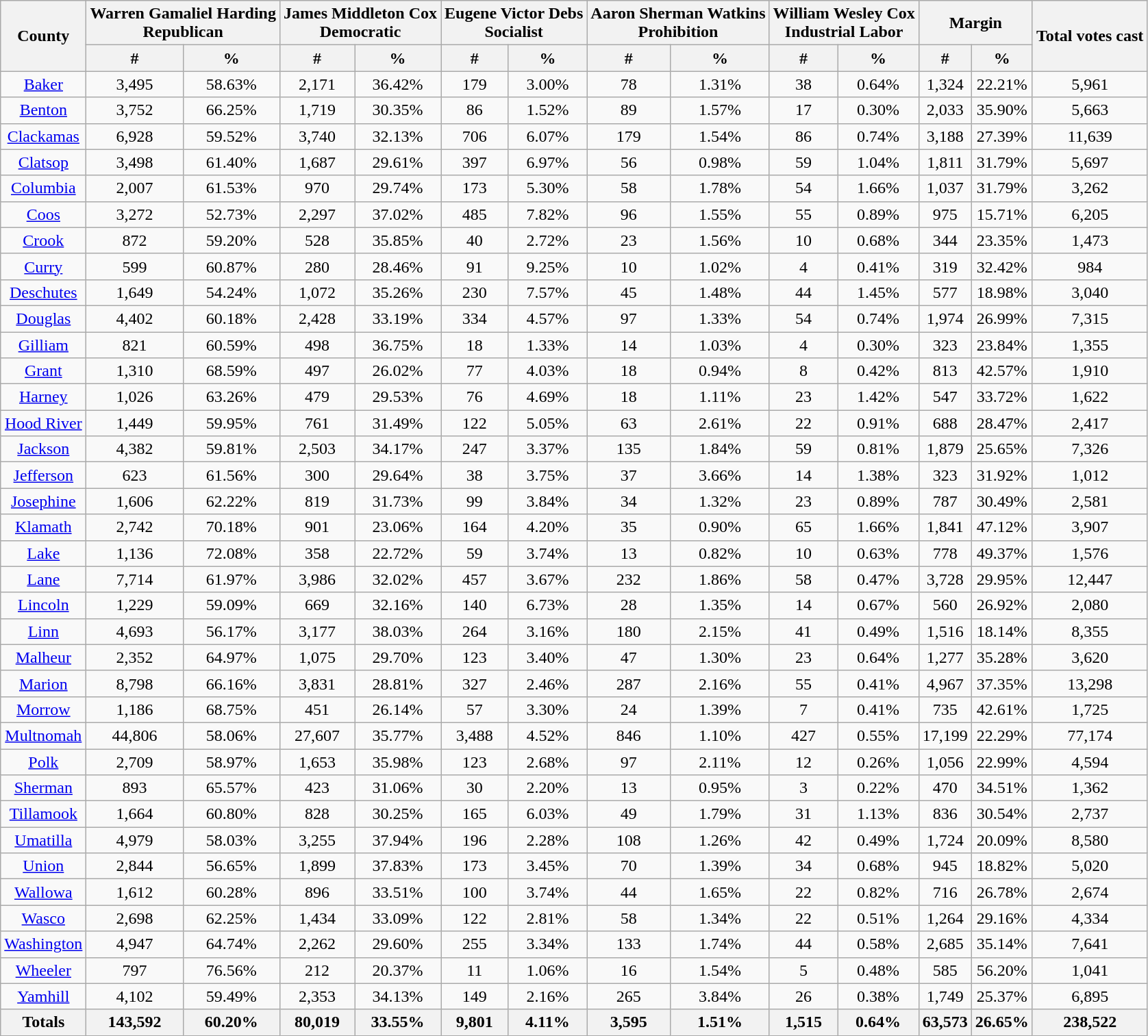<table class="wikitable sortable">
<tr>
<th rowspan="2" style="text-align:center;">County</th>
<th colspan="2" style="text-align:center;">Warren Gamaliel Harding<br>Republican</th>
<th colspan="2" style="text-align:center;">James Middleton Cox<br>Democratic</th>
<th colspan="2" style="text-align:center;">Eugene Victor Debs<br>Socialist</th>
<th colspan="2" style="text-align:center;">Aaron Sherman Watkins<br>Prohibition</th>
<th colspan="2" style="text-align:center;">William Wesley Cox<br>Industrial Labor</th>
<th colspan="2" style="text-align:center;">Margin</th>
<th rowspan="2" style="text-align:center;">Total votes cast</th>
</tr>
<tr>
<th style="text-align:center;" data-sort-type="number">#</th>
<th style="text-align:center;" data-sort-type="number">%</th>
<th style="text-align:center;" data-sort-type="number">#</th>
<th style="text-align:center;" data-sort-type="number">%</th>
<th style="text-align:center;" data-sort-type="number">#</th>
<th style="text-align:center;" data-sort-type="number">%</th>
<th style="text-align:center;" data-sort-type="number">#</th>
<th style="text-align:center;" data-sort-type="number">%</th>
<th style="text-align:center;" data-sort-type="number">#</th>
<th style="text-align:center;" data-sort-type="number">%</th>
<th style="text-align:center;" data-sort-type="number">#</th>
<th style="text-align:center;" data-sort-type="number">%</th>
</tr>
<tr style="text-align:center;">
<td><a href='#'>Baker</a></td>
<td>3,495</td>
<td>58.63%</td>
<td>2,171</td>
<td>36.42%</td>
<td>179</td>
<td>3.00%</td>
<td>78</td>
<td>1.31%</td>
<td>38</td>
<td>0.64%</td>
<td>1,324</td>
<td>22.21%</td>
<td>5,961</td>
</tr>
<tr style="text-align:center;">
<td><a href='#'>Benton</a></td>
<td>3,752</td>
<td>66.25%</td>
<td>1,719</td>
<td>30.35%</td>
<td>86</td>
<td>1.52%</td>
<td>89</td>
<td>1.57%</td>
<td>17</td>
<td>0.30%</td>
<td>2,033</td>
<td>35.90%</td>
<td>5,663</td>
</tr>
<tr style="text-align:center;">
<td><a href='#'>Clackamas</a></td>
<td>6,928</td>
<td>59.52%</td>
<td>3,740</td>
<td>32.13%</td>
<td>706</td>
<td>6.07%</td>
<td>179</td>
<td>1.54%</td>
<td>86</td>
<td>0.74%</td>
<td>3,188</td>
<td>27.39%</td>
<td>11,639</td>
</tr>
<tr style="text-align:center;">
<td><a href='#'>Clatsop</a></td>
<td>3,498</td>
<td>61.40%</td>
<td>1,687</td>
<td>29.61%</td>
<td>397</td>
<td>6.97%</td>
<td>56</td>
<td>0.98%</td>
<td>59</td>
<td>1.04%</td>
<td>1,811</td>
<td>31.79%</td>
<td>5,697</td>
</tr>
<tr style="text-align:center;">
<td><a href='#'>Columbia</a></td>
<td>2,007</td>
<td>61.53%</td>
<td>970</td>
<td>29.74%</td>
<td>173</td>
<td>5.30%</td>
<td>58</td>
<td>1.78%</td>
<td>54</td>
<td>1.66%</td>
<td>1,037</td>
<td>31.79%</td>
<td>3,262</td>
</tr>
<tr style="text-align:center;">
<td><a href='#'>Coos</a></td>
<td>3,272</td>
<td>52.73%</td>
<td>2,297</td>
<td>37.02%</td>
<td>485</td>
<td>7.82%</td>
<td>96</td>
<td>1.55%</td>
<td>55</td>
<td>0.89%</td>
<td>975</td>
<td>15.71%</td>
<td>6,205</td>
</tr>
<tr style="text-align:center;">
<td><a href='#'>Crook</a></td>
<td>872</td>
<td>59.20%</td>
<td>528</td>
<td>35.85%</td>
<td>40</td>
<td>2.72%</td>
<td>23</td>
<td>1.56%</td>
<td>10</td>
<td>0.68%</td>
<td>344</td>
<td>23.35%</td>
<td>1,473</td>
</tr>
<tr style="text-align:center;">
<td><a href='#'>Curry</a></td>
<td>599</td>
<td>60.87%</td>
<td>280</td>
<td>28.46%</td>
<td>91</td>
<td>9.25%</td>
<td>10</td>
<td>1.02%</td>
<td>4</td>
<td>0.41%</td>
<td>319</td>
<td>32.42%</td>
<td>984</td>
</tr>
<tr style="text-align:center;">
<td><a href='#'>Deschutes</a></td>
<td>1,649</td>
<td>54.24%</td>
<td>1,072</td>
<td>35.26%</td>
<td>230</td>
<td>7.57%</td>
<td>45</td>
<td>1.48%</td>
<td>44</td>
<td>1.45%</td>
<td>577</td>
<td>18.98%</td>
<td>3,040</td>
</tr>
<tr style="text-align:center;">
<td><a href='#'>Douglas</a></td>
<td>4,402</td>
<td>60.18%</td>
<td>2,428</td>
<td>33.19%</td>
<td>334</td>
<td>4.57%</td>
<td>97</td>
<td>1.33%</td>
<td>54</td>
<td>0.74%</td>
<td>1,974</td>
<td>26.99%</td>
<td>7,315</td>
</tr>
<tr style="text-align:center;">
<td><a href='#'>Gilliam</a></td>
<td>821</td>
<td>60.59%</td>
<td>498</td>
<td>36.75%</td>
<td>18</td>
<td>1.33%</td>
<td>14</td>
<td>1.03%</td>
<td>4</td>
<td>0.30%</td>
<td>323</td>
<td>23.84%</td>
<td>1,355</td>
</tr>
<tr style="text-align:center;">
<td><a href='#'>Grant</a></td>
<td>1,310</td>
<td>68.59%</td>
<td>497</td>
<td>26.02%</td>
<td>77</td>
<td>4.03%</td>
<td>18</td>
<td>0.94%</td>
<td>8</td>
<td>0.42%</td>
<td>813</td>
<td>42.57%</td>
<td>1,910</td>
</tr>
<tr style="text-align:center;">
<td><a href='#'>Harney</a></td>
<td>1,026</td>
<td>63.26%</td>
<td>479</td>
<td>29.53%</td>
<td>76</td>
<td>4.69%</td>
<td>18</td>
<td>1.11%</td>
<td>23</td>
<td>1.42%</td>
<td>547</td>
<td>33.72%</td>
<td>1,622</td>
</tr>
<tr style="text-align:center;">
<td><a href='#'>Hood River</a></td>
<td>1,449</td>
<td>59.95%</td>
<td>761</td>
<td>31.49%</td>
<td>122</td>
<td>5.05%</td>
<td>63</td>
<td>2.61%</td>
<td>22</td>
<td>0.91%</td>
<td>688</td>
<td>28.47%</td>
<td>2,417</td>
</tr>
<tr style="text-align:center;">
<td><a href='#'>Jackson</a></td>
<td>4,382</td>
<td>59.81%</td>
<td>2,503</td>
<td>34.17%</td>
<td>247</td>
<td>3.37%</td>
<td>135</td>
<td>1.84%</td>
<td>59</td>
<td>0.81%</td>
<td>1,879</td>
<td>25.65%</td>
<td>7,326</td>
</tr>
<tr style="text-align:center;">
<td><a href='#'>Jefferson</a></td>
<td>623</td>
<td>61.56%</td>
<td>300</td>
<td>29.64%</td>
<td>38</td>
<td>3.75%</td>
<td>37</td>
<td>3.66%</td>
<td>14</td>
<td>1.38%</td>
<td>323</td>
<td>31.92%</td>
<td>1,012</td>
</tr>
<tr style="text-align:center;">
<td><a href='#'>Josephine</a></td>
<td>1,606</td>
<td>62.22%</td>
<td>819</td>
<td>31.73%</td>
<td>99</td>
<td>3.84%</td>
<td>34</td>
<td>1.32%</td>
<td>23</td>
<td>0.89%</td>
<td>787</td>
<td>30.49%</td>
<td>2,581</td>
</tr>
<tr style="text-align:center;">
<td><a href='#'>Klamath</a></td>
<td>2,742</td>
<td>70.18%</td>
<td>901</td>
<td>23.06%</td>
<td>164</td>
<td>4.20%</td>
<td>35</td>
<td>0.90%</td>
<td>65</td>
<td>1.66%</td>
<td>1,841</td>
<td>47.12%</td>
<td>3,907</td>
</tr>
<tr style="text-align:center;">
<td><a href='#'>Lake</a></td>
<td>1,136</td>
<td>72.08%</td>
<td>358</td>
<td>22.72%</td>
<td>59</td>
<td>3.74%</td>
<td>13</td>
<td>0.82%</td>
<td>10</td>
<td>0.63%</td>
<td>778</td>
<td>49.37%</td>
<td>1,576</td>
</tr>
<tr style="text-align:center;">
<td><a href='#'>Lane</a></td>
<td>7,714</td>
<td>61.97%</td>
<td>3,986</td>
<td>32.02%</td>
<td>457</td>
<td>3.67%</td>
<td>232</td>
<td>1.86%</td>
<td>58</td>
<td>0.47%</td>
<td>3,728</td>
<td>29.95%</td>
<td>12,447</td>
</tr>
<tr style="text-align:center;">
<td><a href='#'>Lincoln</a></td>
<td>1,229</td>
<td>59.09%</td>
<td>669</td>
<td>32.16%</td>
<td>140</td>
<td>6.73%</td>
<td>28</td>
<td>1.35%</td>
<td>14</td>
<td>0.67%</td>
<td>560</td>
<td>26.92%</td>
<td>2,080</td>
</tr>
<tr style="text-align:center;">
<td><a href='#'>Linn</a></td>
<td>4,693</td>
<td>56.17%</td>
<td>3,177</td>
<td>38.03%</td>
<td>264</td>
<td>3.16%</td>
<td>180</td>
<td>2.15%</td>
<td>41</td>
<td>0.49%</td>
<td>1,516</td>
<td>18.14%</td>
<td>8,355</td>
</tr>
<tr style="text-align:center;">
<td><a href='#'>Malheur</a></td>
<td>2,352</td>
<td>64.97%</td>
<td>1,075</td>
<td>29.70%</td>
<td>123</td>
<td>3.40%</td>
<td>47</td>
<td>1.30%</td>
<td>23</td>
<td>0.64%</td>
<td>1,277</td>
<td>35.28%</td>
<td>3,620</td>
</tr>
<tr style="text-align:center;">
<td><a href='#'>Marion</a></td>
<td>8,798</td>
<td>66.16%</td>
<td>3,831</td>
<td>28.81%</td>
<td>327</td>
<td>2.46%</td>
<td>287</td>
<td>2.16%</td>
<td>55</td>
<td>0.41%</td>
<td>4,967</td>
<td>37.35%</td>
<td>13,298</td>
</tr>
<tr style="text-align:center;">
<td><a href='#'>Morrow</a></td>
<td>1,186</td>
<td>68.75%</td>
<td>451</td>
<td>26.14%</td>
<td>57</td>
<td>3.30%</td>
<td>24</td>
<td>1.39%</td>
<td>7</td>
<td>0.41%</td>
<td>735</td>
<td>42.61%</td>
<td>1,725</td>
</tr>
<tr style="text-align:center;">
<td><a href='#'>Multnomah</a></td>
<td>44,806</td>
<td>58.06%</td>
<td>27,607</td>
<td>35.77%</td>
<td>3,488</td>
<td>4.52%</td>
<td>846</td>
<td>1.10%</td>
<td>427</td>
<td>0.55%</td>
<td>17,199</td>
<td>22.29%</td>
<td>77,174</td>
</tr>
<tr style="text-align:center;">
<td><a href='#'>Polk</a></td>
<td>2,709</td>
<td>58.97%</td>
<td>1,653</td>
<td>35.98%</td>
<td>123</td>
<td>2.68%</td>
<td>97</td>
<td>2.11%</td>
<td>12</td>
<td>0.26%</td>
<td>1,056</td>
<td>22.99%</td>
<td>4,594</td>
</tr>
<tr style="text-align:center;">
<td><a href='#'>Sherman</a></td>
<td>893</td>
<td>65.57%</td>
<td>423</td>
<td>31.06%</td>
<td>30</td>
<td>2.20%</td>
<td>13</td>
<td>0.95%</td>
<td>3</td>
<td>0.22%</td>
<td>470</td>
<td>34.51%</td>
<td>1,362</td>
</tr>
<tr style="text-align:center;">
<td><a href='#'>Tillamook</a></td>
<td>1,664</td>
<td>60.80%</td>
<td>828</td>
<td>30.25%</td>
<td>165</td>
<td>6.03%</td>
<td>49</td>
<td>1.79%</td>
<td>31</td>
<td>1.13%</td>
<td>836</td>
<td>30.54%</td>
<td>2,737</td>
</tr>
<tr style="text-align:center;">
<td><a href='#'>Umatilla</a></td>
<td>4,979</td>
<td>58.03%</td>
<td>3,255</td>
<td>37.94%</td>
<td>196</td>
<td>2.28%</td>
<td>108</td>
<td>1.26%</td>
<td>42</td>
<td>0.49%</td>
<td>1,724</td>
<td>20.09%</td>
<td>8,580</td>
</tr>
<tr style="text-align:center;">
<td><a href='#'>Union</a></td>
<td>2,844</td>
<td>56.65%</td>
<td>1,899</td>
<td>37.83%</td>
<td>173</td>
<td>3.45%</td>
<td>70</td>
<td>1.39%</td>
<td>34</td>
<td>0.68%</td>
<td>945</td>
<td>18.82%</td>
<td>5,020</td>
</tr>
<tr style="text-align:center;">
<td><a href='#'>Wallowa</a></td>
<td>1,612</td>
<td>60.28%</td>
<td>896</td>
<td>33.51%</td>
<td>100</td>
<td>3.74%</td>
<td>44</td>
<td>1.65%</td>
<td>22</td>
<td>0.82%</td>
<td>716</td>
<td>26.78%</td>
<td>2,674</td>
</tr>
<tr style="text-align:center;">
<td><a href='#'>Wasco</a></td>
<td>2,698</td>
<td>62.25%</td>
<td>1,434</td>
<td>33.09%</td>
<td>122</td>
<td>2.81%</td>
<td>58</td>
<td>1.34%</td>
<td>22</td>
<td>0.51%</td>
<td>1,264</td>
<td>29.16%</td>
<td>4,334</td>
</tr>
<tr style="text-align:center;">
<td><a href='#'>Washington</a></td>
<td>4,947</td>
<td>64.74%</td>
<td>2,262</td>
<td>29.60%</td>
<td>255</td>
<td>3.34%</td>
<td>133</td>
<td>1.74%</td>
<td>44</td>
<td>0.58%</td>
<td>2,685</td>
<td>35.14%</td>
<td>7,641</td>
</tr>
<tr style="text-align:center;">
<td><a href='#'>Wheeler</a></td>
<td>797</td>
<td>76.56%</td>
<td>212</td>
<td>20.37%</td>
<td>11</td>
<td>1.06%</td>
<td>16</td>
<td>1.54%</td>
<td>5</td>
<td>0.48%</td>
<td>585</td>
<td>56.20%</td>
<td>1,041</td>
</tr>
<tr style="text-align:center;">
<td><a href='#'>Yamhill</a></td>
<td>4,102</td>
<td>59.49%</td>
<td>2,353</td>
<td>34.13%</td>
<td>149</td>
<td>2.16%</td>
<td>265</td>
<td>3.84%</td>
<td>26</td>
<td>0.38%</td>
<td>1,749</td>
<td>25.37%</td>
<td>6,895</td>
</tr>
<tr style="text-align:center;">
<th>Totals</th>
<th>143,592</th>
<th>60.20%</th>
<th>80,019</th>
<th>33.55%</th>
<th>9,801</th>
<th>4.11%</th>
<th>3,595</th>
<th>1.51%</th>
<th>1,515</th>
<th>0.64%</th>
<th>63,573</th>
<th>26.65%</th>
<th>238,522</th>
</tr>
</table>
